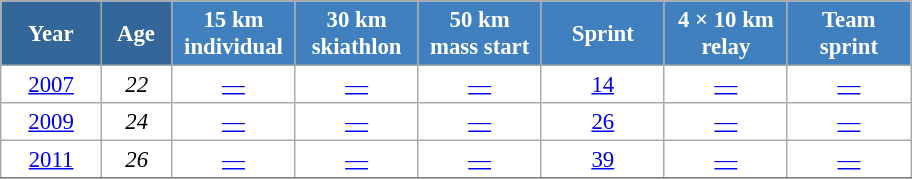<table class="wikitable" style="font-size:95%; text-align:center; border:grey solid 1px; border-collapse:collapse; background:#ffffff;">
<tr>
<th style="background-color:#369; color:white; width:60px;"> Year </th>
<th style="background-color:#369; color:white; width:40px;"> Age </th>
<th style="background-color:#4180be; color:white; width:75px;"> 15 km <br> individual </th>
<th style="background-color:#4180be; color:white; width:75px;"> 30 km <br> skiathlon </th>
<th style="background-color:#4180be; color:white; width:75px;"> 50 km <br> mass start </th>
<th style="background-color:#4180be; color:white; width:75px;"> Sprint </th>
<th style="background-color:#4180be; color:white; width:75px;"> 4 × 10 km <br> relay </th>
<th style="background-color:#4180be; color:white; width:75px;"> Team <br> sprint </th>
</tr>
<tr>
<td><a href='#'>2007</a></td>
<td><em>22</em></td>
<td><a href='#'>—</a></td>
<td><a href='#'>—</a></td>
<td><a href='#'>—</a></td>
<td><a href='#'>14</a></td>
<td><a href='#'>—</a></td>
<td><a href='#'>—</a></td>
</tr>
<tr>
<td><a href='#'>2009</a></td>
<td><em>24</em></td>
<td><a href='#'>—</a></td>
<td><a href='#'>—</a></td>
<td><a href='#'>—</a></td>
<td><a href='#'>26</a></td>
<td><a href='#'>—</a></td>
<td><a href='#'>—</a></td>
</tr>
<tr>
<td><a href='#'>2011</a></td>
<td><em>26</em></td>
<td><a href='#'>—</a></td>
<td><a href='#'>—</a></td>
<td><a href='#'>—</a></td>
<td><a href='#'>39</a></td>
<td><a href='#'>—</a></td>
<td><a href='#'>—</a></td>
</tr>
<tr>
</tr>
</table>
